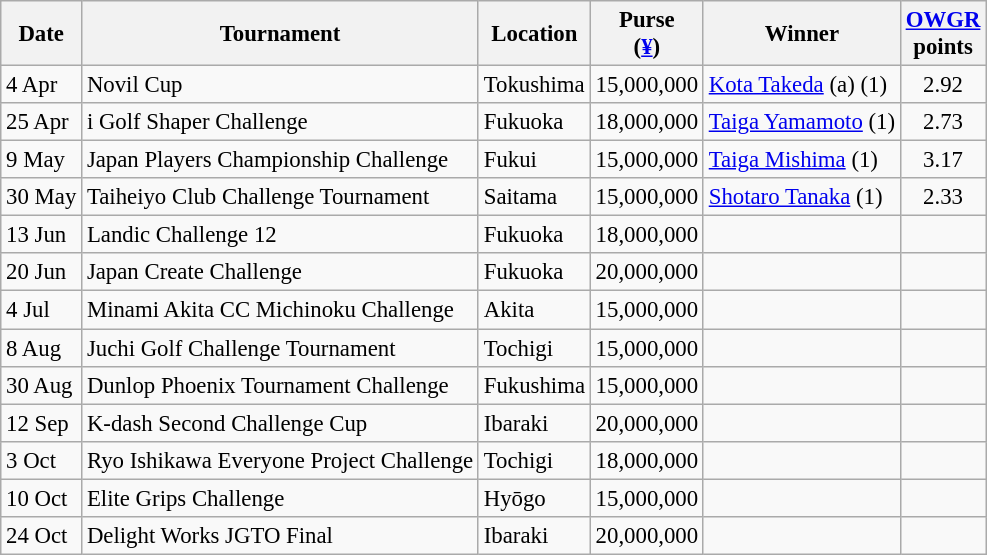<table class="wikitable" style="font-size:95%">
<tr>
<th>Date</th>
<th>Tournament</th>
<th>Location</th>
<th>Purse<br>(<a href='#'>¥</a>)</th>
<th>Winner</th>
<th><a href='#'>OWGR</a><br>points</th>
</tr>
<tr>
<td>4 Apr</td>
<td>Novil Cup</td>
<td>Tokushima</td>
<td align=right>15,000,000</td>
<td> <a href='#'>Kota Takeda</a> (a) (1)</td>
<td align=center>2.92</td>
</tr>
<tr>
<td>25 Apr</td>
<td>i Golf Shaper Challenge</td>
<td>Fukuoka</td>
<td align=right>18,000,000</td>
<td> <a href='#'>Taiga Yamamoto</a> (1)</td>
<td align=center>2.73</td>
</tr>
<tr>
<td>9 May</td>
<td>Japan Players Championship Challenge</td>
<td>Fukui</td>
<td align=right>15,000,000</td>
<td> <a href='#'>Taiga Mishima</a> (1)</td>
<td align=center>3.17</td>
</tr>
<tr>
<td>30 May</td>
<td>Taiheiyo Club Challenge Tournament</td>
<td>Saitama</td>
<td align=right>15,000,000</td>
<td> <a href='#'>Shotaro Tanaka</a> (1)</td>
<td align=center>2.33</td>
</tr>
<tr>
<td>13 Jun</td>
<td>Landic Challenge 12</td>
<td>Fukuoka</td>
<td align=right>18,000,000</td>
<td></td>
<td align=center></td>
</tr>
<tr>
<td>20 Jun</td>
<td>Japan Create Challenge</td>
<td>Fukuoka</td>
<td align=right>20,000,000</td>
<td></td>
<td align=center></td>
</tr>
<tr>
<td>4 Jul</td>
<td>Minami Akita CC Michinoku Challenge</td>
<td>Akita</td>
<td align=right>15,000,000</td>
<td></td>
<td align=center></td>
</tr>
<tr>
<td>8 Aug</td>
<td>Juchi Golf Challenge Tournament</td>
<td>Tochigi</td>
<td align=right>15,000,000</td>
<td></td>
<td align=center></td>
</tr>
<tr>
<td>30 Aug</td>
<td>Dunlop Phoenix Tournament Challenge</td>
<td>Fukushima</td>
<td align=right>15,000,000</td>
<td></td>
<td align=center></td>
</tr>
<tr>
<td>12 Sep</td>
<td>K-dash Second Challenge Cup</td>
<td>Ibaraki</td>
<td align=right>20,000,000</td>
<td></td>
<td align=center></td>
</tr>
<tr>
<td>3 Oct</td>
<td>Ryo Ishikawa Everyone Project Challenge</td>
<td>Tochigi</td>
<td align=right>18,000,000</td>
<td></td>
<td align=center></td>
</tr>
<tr>
<td>10 Oct</td>
<td>Elite Grips Challenge</td>
<td>Hyōgo</td>
<td align=right>15,000,000</td>
<td></td>
<td align=center></td>
</tr>
<tr>
<td>24 Oct</td>
<td>Delight Works JGTO Final</td>
<td>Ibaraki</td>
<td align=right>20,000,000</td>
<td></td>
<td align=center></td>
</tr>
</table>
